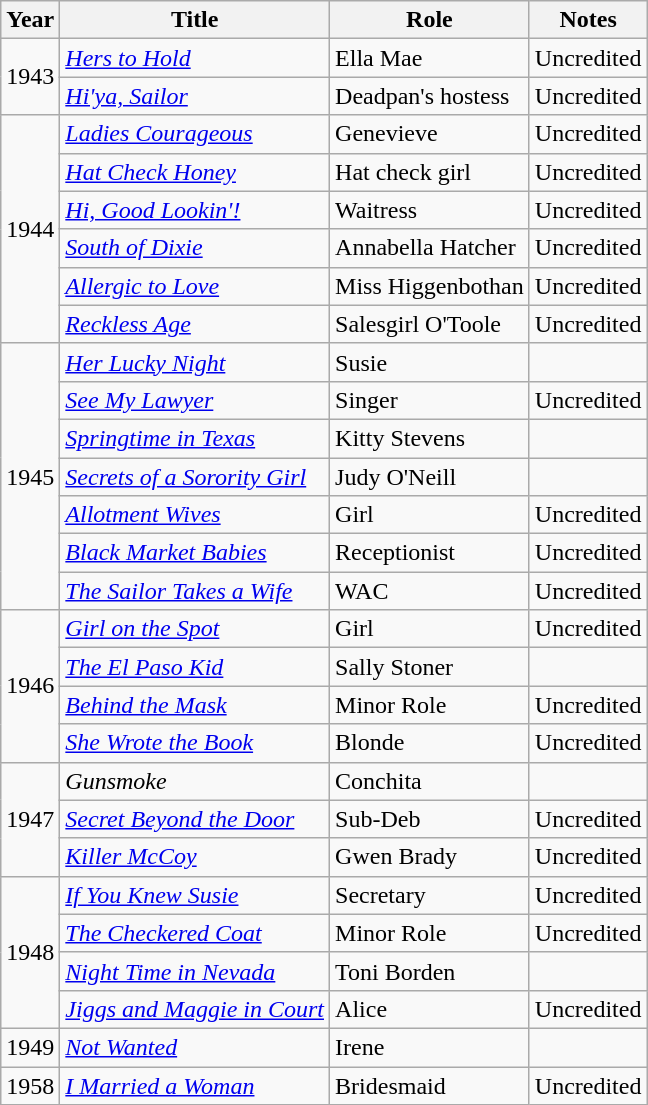<table class="wikitable">
<tr>
<th>Year</th>
<th>Title</th>
<th>Role</th>
<th>Notes</th>
</tr>
<tr>
<td rowspan=2>1943</td>
<td><em><a href='#'>Hers to Hold</a></em></td>
<td>Ella Mae</td>
<td>Uncredited</td>
</tr>
<tr>
<td><em><a href='#'>Hi'ya, Sailor</a></em></td>
<td>Deadpan's hostess</td>
<td>Uncredited</td>
</tr>
<tr>
<td rowspan=6>1944</td>
<td><em><a href='#'>Ladies Courageous</a></em></td>
<td>Genevieve</td>
<td>Uncredited</td>
</tr>
<tr>
<td><em><a href='#'>Hat Check Honey</a></em></td>
<td>Hat check girl</td>
<td>Uncredited</td>
</tr>
<tr>
<td><em><a href='#'>Hi, Good Lookin'!</a></em></td>
<td>Waitress</td>
<td>Uncredited</td>
</tr>
<tr>
<td><em><a href='#'>South of Dixie</a></em></td>
<td>Annabella Hatcher</td>
<td>Uncredited</td>
</tr>
<tr>
<td><em><a href='#'>Allergic to Love</a></em></td>
<td>Miss Higgenbothan</td>
<td>Uncredited</td>
</tr>
<tr>
<td><em><a href='#'>Reckless Age</a></em></td>
<td>Salesgirl O'Toole</td>
<td>Uncredited</td>
</tr>
<tr>
<td rowspan=7>1945</td>
<td><em><a href='#'>Her Lucky Night</a></em></td>
<td>Susie</td>
<td></td>
</tr>
<tr>
<td><em><a href='#'>See My Lawyer</a></em></td>
<td>Singer</td>
<td>Uncredited</td>
</tr>
<tr>
<td><em><a href='#'>Springtime in Texas</a></em></td>
<td>Kitty Stevens</td>
<td></td>
</tr>
<tr>
<td><em><a href='#'>Secrets of a Sorority Girl</a></em></td>
<td>Judy O'Neill</td>
<td></td>
</tr>
<tr>
<td><em><a href='#'>Allotment Wives</a></em></td>
<td>Girl</td>
<td>Uncredited</td>
</tr>
<tr>
<td><em><a href='#'>Black Market Babies</a></em></td>
<td>Receptionist</td>
<td>Uncredited</td>
</tr>
<tr>
<td><em><a href='#'>The Sailor Takes a Wife</a></em></td>
<td>WAC</td>
<td>Uncredited</td>
</tr>
<tr>
<td rowspan=4>1946</td>
<td><em><a href='#'>Girl on the Spot</a></em></td>
<td>Girl</td>
<td>Uncredited</td>
</tr>
<tr>
<td><em><a href='#'>The El Paso Kid</a></em></td>
<td>Sally Stoner</td>
<td></td>
</tr>
<tr>
<td><em><a href='#'>Behind the Mask</a></em></td>
<td>Minor Role</td>
<td>Uncredited</td>
</tr>
<tr>
<td><em><a href='#'>She Wrote the Book</a></em></td>
<td>Blonde</td>
<td>Uncredited</td>
</tr>
<tr>
<td rowspan=3>1947</td>
<td><em>Gunsmoke</em></td>
<td>Conchita</td>
<td></td>
</tr>
<tr>
<td><em><a href='#'>Secret Beyond the Door</a></em></td>
<td>Sub-Deb</td>
<td>Uncredited</td>
</tr>
<tr>
<td><em><a href='#'>Killer McCoy</a></em></td>
<td>Gwen Brady</td>
<td>Uncredited</td>
</tr>
<tr>
<td rowspan=4>1948</td>
<td><em><a href='#'>If You Knew Susie</a></em></td>
<td>Secretary</td>
<td>Uncredited</td>
</tr>
<tr>
<td><em><a href='#'>The Checkered Coat</a></em></td>
<td>Minor Role</td>
<td>Uncredited</td>
</tr>
<tr>
<td><em><a href='#'>Night Time in Nevada</a></em></td>
<td>Toni Borden</td>
<td></td>
</tr>
<tr>
<td><em><a href='#'>Jiggs and Maggie in Court</a></em></td>
<td>Alice</td>
<td>Uncredited</td>
</tr>
<tr>
<td>1949</td>
<td><em><a href='#'>Not Wanted</a></em></td>
<td>Irene</td>
<td></td>
</tr>
<tr>
<td>1958</td>
<td><em><a href='#'>I Married a Woman</a></em></td>
<td>Bridesmaid</td>
<td>Uncredited</td>
</tr>
</table>
